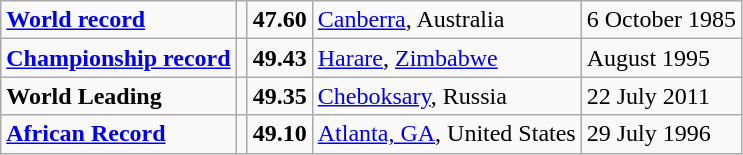<table class="wikitable">
<tr>
<td><strong><a href='#'>World record</a></strong></td>
<td></td>
<td><strong>47.60</strong></td>
<td><a href='#'>Canberra</a>, Australia</td>
<td>6 October 1985</td>
</tr>
<tr>
<td><strong><a href='#'>Championship record</a></strong></td>
<td></td>
<td><strong>49.43</strong></td>
<td><a href='#'>Harare</a>, <a href='#'>Zimbabwe</a></td>
<td>August 1995</td>
</tr>
<tr>
<td><strong>World Leading</strong></td>
<td></td>
<td><strong>49.35</strong></td>
<td><a href='#'>Cheboksary</a>, Russia</td>
<td>22 July 2011</td>
</tr>
<tr>
<td><strong><a href='#'>African Record</a></strong></td>
<td></td>
<td><strong>49.10</strong></td>
<td><a href='#'>Atlanta, GA</a>, United States</td>
<td>29 July 1996</td>
</tr>
</table>
